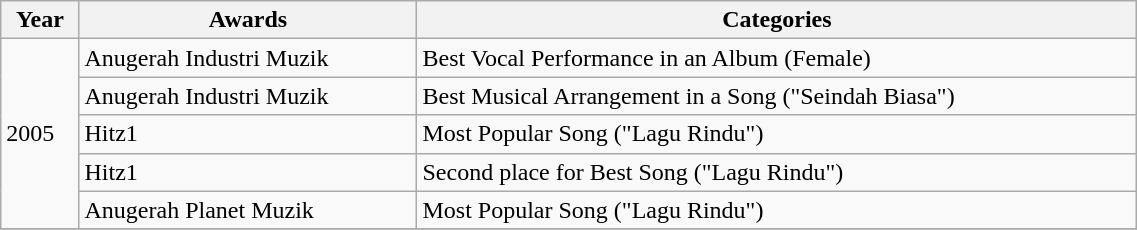<table class="wikitable" width="60%">
<tr>
<th align="center">Year</th>
<th align="center">Awards</th>
<th align="center">Categories</th>
</tr>
<tr>
<td rowspan="5">2005</td>
<td align="left">Anugerah Industri Muzik</td>
<td align="left">Best Vocal Performance in an Album (Female)</td>
</tr>
<tr>
<td align="left">Anugerah Industri Muzik</td>
<td align="left">Best Musical Arrangement in a Song ("Seindah Biasa")</td>
</tr>
<tr>
<td align="left">Hitz1</td>
<td align="left">Most Popular Song ("Lagu Rindu")</td>
</tr>
<tr>
<td align="left">Hitz1</td>
<td align="left">Second place for Best Song ("Lagu Rindu")</td>
</tr>
<tr>
<td align="left">Anugerah Planet Muzik</td>
<td align="left">Most Popular Song ("Lagu Rindu")</td>
</tr>
<tr>
</tr>
</table>
